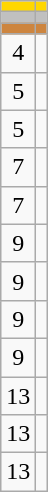<table class="wikitable">
<tr style="background:gold;">
<td align=center></td>
<td></td>
</tr>
<tr style="background:silver;">
<td align=center></td>
<td></td>
</tr>
<tr style="background:peru;">
<td align=center></td>
<td></td>
</tr>
<tr>
<td align=center>4</td>
<td></td>
</tr>
<tr>
<td align=center>5</td>
<td></td>
</tr>
<tr>
<td align=center>5</td>
<td></td>
</tr>
<tr>
<td align=center>7</td>
<td></td>
</tr>
<tr>
<td align=center>7</td>
<td></td>
</tr>
<tr>
<td align=center>9</td>
<td></td>
</tr>
<tr>
<td align=center>9</td>
<td></td>
</tr>
<tr>
<td align=center>9</td>
<td></td>
</tr>
<tr>
<td align=center>9</td>
<td></td>
</tr>
<tr>
<td align=center>13</td>
<td></td>
</tr>
<tr>
<td align=center>13</td>
<td></td>
</tr>
<tr>
<td align=center>13</td>
<td></td>
</tr>
</table>
